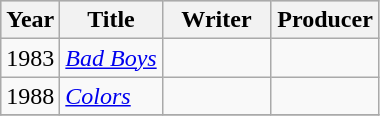<table class="wikitable">
<tr style="background:#ccc; text-align:center;">
<th>Year</th>
<th>Title</th>
<th width="65">Writer</th>
<th width="65">Producer</th>
</tr>
<tr>
<td>1983</td>
<td><em><a href='#'>Bad Boys</a></em></td>
<td></td>
<td></td>
</tr>
<tr>
<td>1988</td>
<td><em><a href='#'>Colors</a></em></td>
<td></td>
<td></td>
</tr>
<tr>
</tr>
</table>
